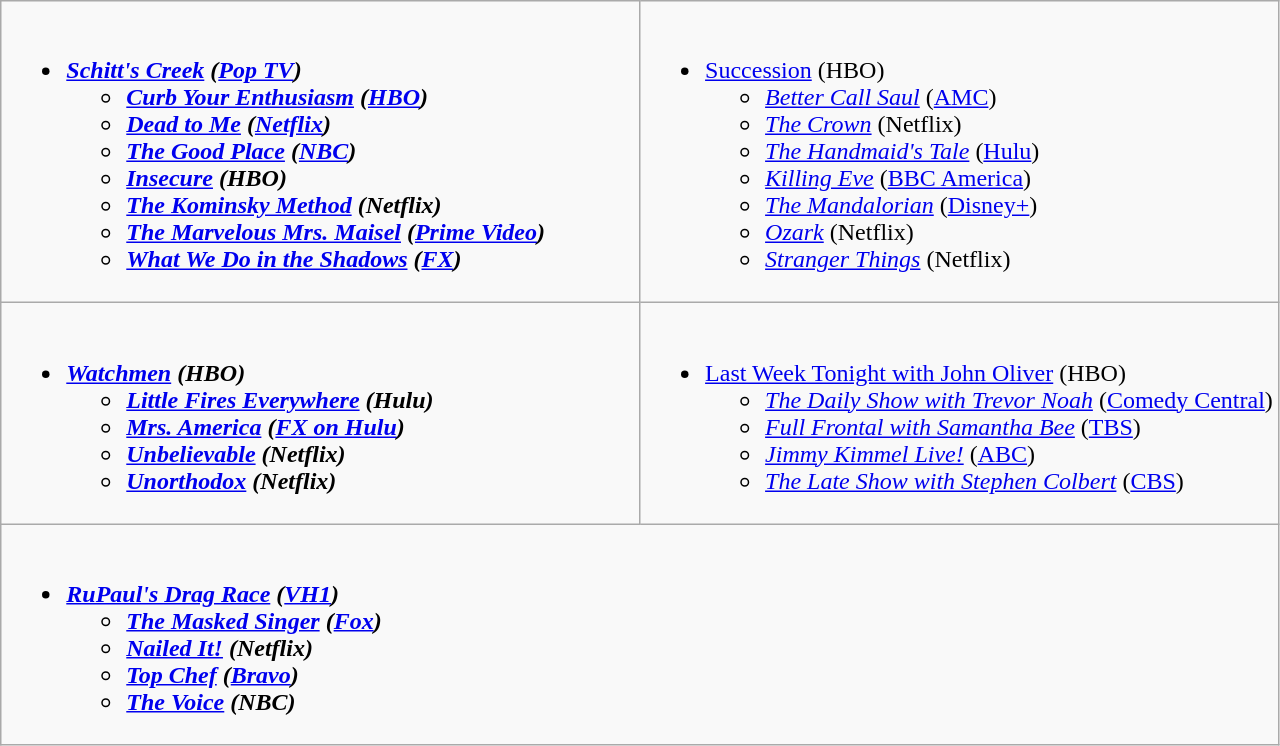<table class="wikitable">
<tr>
<td style="vertical-align:top;" width="50%"><br><ul><li><strong><em><a href='#'>Schitt's Creek</a><em> (<a href='#'>Pop TV</a>)<strong><ul><li></em><a href='#'>Curb Your Enthusiasm</a><em> (<a href='#'>HBO</a>)</li><li></em><a href='#'>Dead to Me</a><em> (<a href='#'>Netflix</a>)</li><li></em><a href='#'>The Good Place</a><em> (<a href='#'>NBC</a>)</li><li></em><a href='#'>Insecure</a><em> (HBO)</li><li></em><a href='#'>The Kominsky Method</a><em> (Netflix)</li><li></em><a href='#'>The Marvelous Mrs. Maisel</a><em> (<a href='#'>Prime Video</a>)</li><li></em><a href='#'>What We Do in the Shadows</a><em> (<a href='#'>FX</a>)</li></ul></li></ul></td>
<td style="vertical-align:top;" width="50%"><br><ul><li></em></strong><a href='#'>Succession</a></em> (HBO)</strong><ul><li><em><a href='#'>Better Call Saul</a></em> (<a href='#'>AMC</a>)</li><li><em><a href='#'>The Crown</a></em> (Netflix)</li><li><em><a href='#'>The Handmaid's Tale</a></em> (<a href='#'>Hulu</a>)</li><li><em><a href='#'>Killing Eve</a></em> (<a href='#'>BBC America</a>)</li><li><em><a href='#'>The Mandalorian</a></em> (<a href='#'>Disney+</a>)</li><li><em><a href='#'>Ozark</a></em> (Netflix)</li><li><em><a href='#'>Stranger Things</a></em> (Netflix)</li></ul></li></ul></td>
</tr>
<tr>
<td style="vertical-align:top;" width="50%"><br><ul><li><strong><em><a href='#'>Watchmen</a><em> (HBO)<strong><ul><li></em><a href='#'>Little Fires Everywhere</a><em> (Hulu)</li><li></em><a href='#'>Mrs. America</a><em> (<a href='#'>FX on Hulu</a>)</li><li></em><a href='#'>Unbelievable</a><em> (Netflix)</li><li></em><a href='#'>Unorthodox</a><em> (Netflix)</li></ul></li></ul></td>
<td style="vertical-align:top;" width="50%"><br><ul><li></em></strong><a href='#'>Last Week Tonight with John Oliver</a></em> (HBO)</strong><ul><li><em><a href='#'>The Daily Show with Trevor Noah</a></em> (<a href='#'>Comedy Central</a>)</li><li><em><a href='#'>Full Frontal with Samantha Bee</a></em> (<a href='#'>TBS</a>)</li><li><em><a href='#'>Jimmy Kimmel Live!</a></em> (<a href='#'>ABC</a>)</li><li><em><a href='#'>The Late Show with Stephen Colbert</a></em> (<a href='#'>CBS</a>)</li></ul></li></ul></td>
</tr>
<tr>
<td style="vertical-align:top;" width="50%" colspan="2"><br><ul><li><strong><em><a href='#'>RuPaul's Drag Race</a><em> (<a href='#'>VH1</a>)<strong><ul><li></em><a href='#'>The Masked Singer</a><em> (<a href='#'>Fox</a>)</li><li></em><a href='#'>Nailed It!</a><em> (Netflix)</li><li></em><a href='#'>Top Chef</a><em> (<a href='#'>Bravo</a>)</li><li></em><a href='#'>The Voice</a><em> (NBC)</li></ul></li></ul></td>
</tr>
</table>
